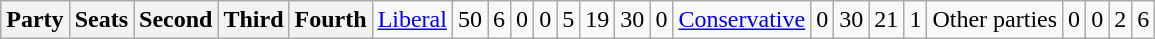<table class="wikitable">
<tr>
<th colspan=2>Party</th>
<th>Seats</th>
<th>Second</th>
<th>Third</th>
<th>Fourth<br></th>
<td><a href='#'>Liberal</a></td>
<td align=center>50</td>
<td align=center>6</td>
<td align=center>0</td>
<td align=center>0<br></td>
<td align=center>5</td>
<td align=center>19</td>
<td align=center>30</td>
<td align=center>0<br></td>
<td><a href='#'>Conservative</a></td>
<td align=center>0</td>
<td align=center>30</td>
<td align=center>21</td>
<td align=center>1<br></td>
<td>Other parties</td>
<td align=center>0</td>
<td align=center>0</td>
<td align=center>2</td>
<td align=center>6</td>
</tr>
</table>
